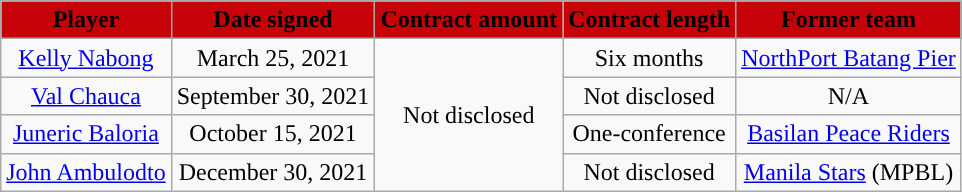<table class="wikitable sortable sortable">
<tr>
<th style="background:#C70309; color:#000000; ">Player</th>
<th style="background:#C70309; color:#000000; ">Date signed</th>
<th style="background:#C70309; color:#000000; ">Contract amount</th>
<th style="background:#C70309; color:#000000; ">Contract length</th>
<th style="background:#C70309; color:#000000; ">Former team</th>
</tr>
<tr>
<td align="center"><a href='#'>Kelly Nabong</a></td>
<td align="center">March 25, 2021</td>
<td rowspan="4"; align="center">Not disclosed</td>
<td align="center">Six months</td>
<td align="center"><a href='#'>NorthPort Batang Pier</a></td>
</tr>
<tr>
<td align="center"><a href='#'>Val Chauca</a></td>
<td align="center">September 30, 2021</td>
<td align="center">Not disclosed</td>
<td align="center">N/A</td>
</tr>
<tr>
<td align=center><a href='#'>Juneric Baloria</a></td>
<td align=center>October 15, 2021</td>
<td align=center>One-conference</td>
<td align=center><a href='#'>Basilan Peace Riders</a> </td>
</tr>
<tr>
<td align=center><a href='#'>John Ambulodto</a></td>
<td align=center>December 30, 2021</td>
<td align=center>Not disclosed</td>
<td align=center><a href='#'>Manila Stars</a> (MPBL)</td>
</tr>
</table>
